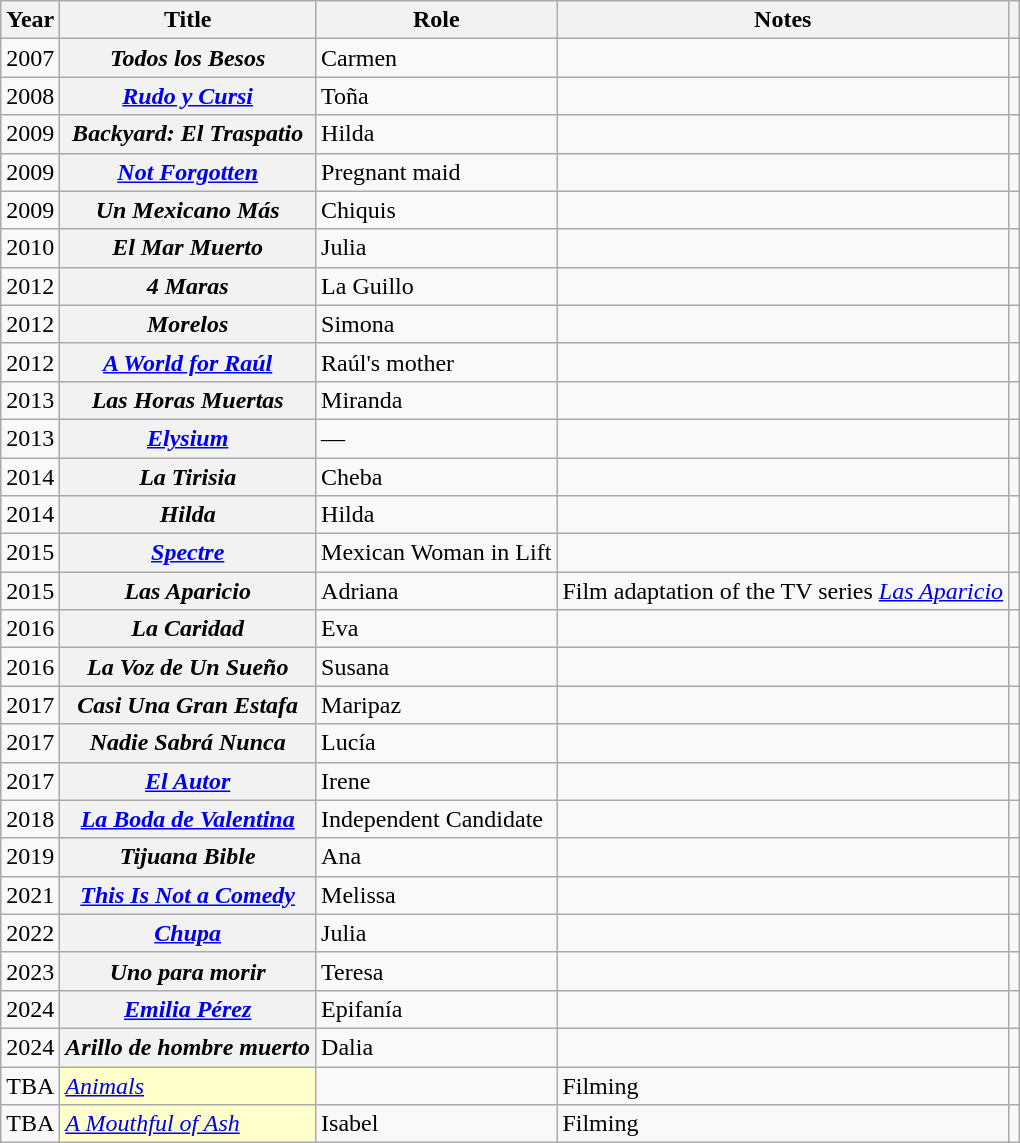<table class="wikitable sortable plainrowheaders">
<tr>
<th scope="col">Year</th>
<th scope="col">Title</th>
<th scope="col">Role</th>
<th scope="col" class="unsortable">Notes</th>
<th scope="col" class="unsortable"></th>
</tr>
<tr>
<td align="center">2007</td>
<th scope="row"><em>Todos los Besos</em></th>
<td>Carmen</td>
<td></td>
<td></td>
</tr>
<tr>
<td align="center">2008</td>
<th scope="row"><em><a href='#'>Rudo y Cursi</a></em></th>
<td>Toña</td>
<td></td>
<td></td>
</tr>
<tr>
<td align="center">2009</td>
<th scope="row"><em>Backyard: El Traspatio</em></th>
<td>Hilda</td>
<td></td>
<td></td>
</tr>
<tr>
<td align="center">2009</td>
<th scope="row"><em><a href='#'>Not Forgotten</a></em></th>
<td>Pregnant maid</td>
<td></td>
<td></td>
</tr>
<tr>
<td align="center">2009</td>
<th scope="row"><em>Un Mexicano Más</em></th>
<td>Chiquis</td>
<td></td>
<td></td>
</tr>
<tr>
<td align="center">2010</td>
<th scope="row"><em>El Mar Muerto</em></th>
<td>Julia</td>
<td></td>
<td></td>
</tr>
<tr>
<td align="center">2012</td>
<th scope="row"><em>4 Maras</em></th>
<td>La Guillo</td>
<td></td>
<td></td>
</tr>
<tr>
<td align="center">2012</td>
<th scope="row"><em>Morelos</em></th>
<td>Simona</td>
<td></td>
<td></td>
</tr>
<tr>
<td align="center">2012</td>
<th scope="row"><em><a href='#'>A World for Raúl</a></em></th>
<td>Raúl's mother</td>
<td></td>
<td></td>
</tr>
<tr>
<td align="center">2013</td>
<th scope="row"><em>Las Horas Muertas</em></th>
<td>Miranda</td>
<td></td>
<td></td>
</tr>
<tr>
<td align="center">2013</td>
<th scope="row"><em><a href='#'>Elysium</a></em></th>
<td>—</td>
<td></td>
<td></td>
</tr>
<tr>
<td align="center">2014</td>
<th scope="row"><em>La Tirisia</em></th>
<td>Cheba</td>
<td></td>
<td></td>
</tr>
<tr>
<td align="center">2014</td>
<th scope="row"><em>Hilda</em></th>
<td>Hilda</td>
<td></td>
<td></td>
</tr>
<tr>
<td align="center">2015</td>
<th scope="row"><em><a href='#'>Spectre</a></em></th>
<td>Mexican Woman in Lift</td>
<td></td>
<td></td>
</tr>
<tr>
<td align="center">2015</td>
<th scope="row"><em>Las Aparicio</em></th>
<td>Adriana</td>
<td>Film adaptation of the TV series <em><a href='#'>Las Aparicio</a></em></td>
<td></td>
</tr>
<tr>
<td align="center">2016</td>
<th scope="row"><em>La Caridad</em></th>
<td>Eva</td>
<td></td>
<td></td>
</tr>
<tr>
<td align="center">2016</td>
<th scope="row"><em>La Voz de Un Sueño</em></th>
<td>Susana</td>
<td></td>
<td></td>
</tr>
<tr>
<td align="center">2017</td>
<th scope="row"><em>Casi Una Gran Estafa</em></th>
<td>Maripaz</td>
<td></td>
<td></td>
</tr>
<tr>
<td align="center">2017</td>
<th scope="row"><em>Nadie Sabrá Nunca</em></th>
<td>Lucía</td>
<td></td>
<td></td>
</tr>
<tr>
<td align="center">2017</td>
<th scope="row"><em><a href='#'>El Autor</a></em></th>
<td>Irene</td>
<td></td>
<td></td>
</tr>
<tr>
<td align="center">2018</td>
<th scope="row"><em><a href='#'>La Boda de Valentina</a></em></th>
<td>Independent Candidate</td>
<td></td>
<td></td>
</tr>
<tr>
<td align="center">2019</td>
<th scope="row"><em>Tijuana Bible</em></th>
<td>Ana</td>
<td></td>
<td></td>
</tr>
<tr>
<td align="center">2021</td>
<th scope="row"><em><a href='#'>This Is Not a Comedy</a></em></th>
<td>Melissa</td>
<td></td>
<td></td>
</tr>
<tr>
<td align="center">2022</td>
<th scope="row"><em><a href='#'>Chupa</a></em></th>
<td>Julia</td>
<td></td>
<td></td>
</tr>
<tr>
<td align="center">2023</td>
<th scope="row"><em>Uno para morir</em></th>
<td>Teresa</td>
<td></td>
<td></td>
</tr>
<tr>
<td align="center">2024</td>
<th scope="row"><em><a href='#'>Emilia Pérez</a></em></th>
<td>Epifanía</td>
<td></td>
<td></td>
</tr>
<tr>
<td align="center">2024</td>
<th scope="row"><em>Arillo de hombre muerto</em></th>
<td>Dalia</td>
<td></td>
<td></td>
</tr>
<tr>
<td align="center">TBA</td>
<td style="background:#FFFFCC;"><em><a href='#'>Animals</a></em> </td>
<td></td>
<td>Filming</td>
<td></td>
</tr>
<tr>
<td align="center">TBA</td>
<td style="background:#FFFFCC;"><em><a href='#'>A Mouthful of Ash</a></em> </td>
<td>Isabel</td>
<td>Filming</td>
<td></td>
</tr>
</table>
